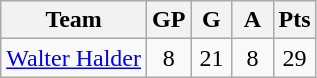<table class="wikitable">
<tr>
<th>Team</th>
<th width="20">GP</th>
<th width="20">G</th>
<th width="20">A</th>
<th width="20">Pts</th>
</tr>
<tr align=center>
<td align=left> <a href='#'>Walter Halder</a></td>
<td>8</td>
<td>21</td>
<td>8</td>
<td>29</td>
</tr>
</table>
